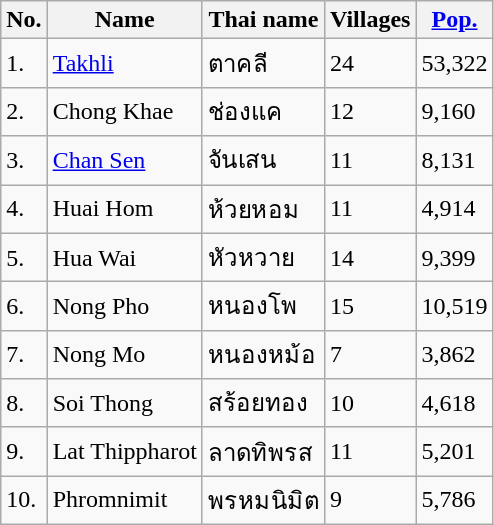<table class="wikitable sortable">
<tr>
<th>No.</th>
<th align=left>Name</th>
<th align=left>Thai name</th>
<th>Villages</th>
<th><a href='#'>Pop.</a></th>
</tr>
<tr>
<td>1.</td>
<td><a href='#'>Takhli</a></td>
<td>ตาคลี</td>
<td>24</td>
<td>53,322</td>
</tr>
<tr>
<td>2.</td>
<td>Chong Khae</td>
<td>ช่องแค</td>
<td>12</td>
<td>9,160</td>
</tr>
<tr>
<td>3.</td>
<td><a href='#'>Chan Sen</a></td>
<td>จันเสน</td>
<td>11</td>
<td>8,131</td>
</tr>
<tr>
<td>4.</td>
<td>Huai Hom</td>
<td>ห้วยหอม</td>
<td>11</td>
<td>4,914</td>
</tr>
<tr>
<td>5.</td>
<td>Hua Wai</td>
<td>หัวหวาย</td>
<td>14</td>
<td>9,399</td>
</tr>
<tr>
<td>6.</td>
<td>Nong Pho</td>
<td>หนองโพ</td>
<td>15</td>
<td>10,519</td>
</tr>
<tr>
<td>7.</td>
<td>Nong Mo</td>
<td>หนองหม้อ</td>
<td>7</td>
<td>3,862</td>
</tr>
<tr>
<td>8.</td>
<td>Soi Thong</td>
<td>สร้อยทอง</td>
<td>10</td>
<td>4,618</td>
</tr>
<tr>
<td>9.</td>
<td>Lat Thippharot</td>
<td>ลาดทิพรส</td>
<td>11</td>
<td>5,201</td>
</tr>
<tr>
<td>10.</td>
<td>Phromnimit</td>
<td>พรหมนิมิต</td>
<td>9</td>
<td>5,786</td>
</tr>
</table>
